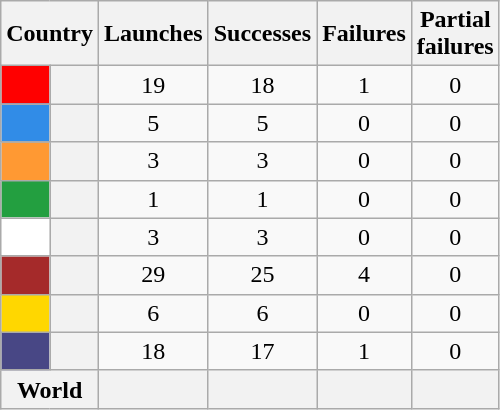<table class="wikitable sortable" style="text-align:center;">
<tr>
<th colspan=2>Country</th>
<th>Launches</th>
<th>Successes</th>
<th>Failures</th>
<th>Partial <br> failures</th>
</tr>
<tr>
<th scope=row style="background:#ff0000;"></th>
<th style="text-align:left;"></th>
<td>19</td>
<td>18</td>
<td>1</td>
<td>0</td>
</tr>
<tr>
<th scope=row style="background:#318ce7;"></th>
<th style="text-align:left;"></th>
<td>5</td>
<td>5</td>
<td>0</td>
<td>0</td>
</tr>
<tr>
<th scope=row style="background:#ff9933;"></th>
<th style="text-align:left;"></th>
<td>3</td>
<td>3</td>
<td>0</td>
<td>0</td>
</tr>
<tr>
<th scope=row style="background:#239f40;"></th>
<th style="text-align:left;"></th>
<td>1</td>
<td>1</td>
<td>0</td>
<td>0</td>
</tr>
<tr>
<th scope=row style="background:#ffffff;"></th>
<th style="text-align:left;"></th>
<td>3</td>
<td>3</td>
<td>0</td>
<td>0</td>
</tr>
<tr>
<th scope=row style="background:#a52a2a;"></th>
<th style="text-align:left;"></th>
<td>29</td>
<td>25</td>
<td>4</td>
<td>0</td>
</tr>
<tr>
<th scope=row style="background:#ffd700;"></th>
<th style="text-align:left;"></th>
<td>6</td>
<td>6</td>
<td>0</td>
<td>0</td>
</tr>
<tr>
<th scope=row style="background:#484785;"></th>
<th style="text-align:left;"></th>
<td>18</td>
<td>17</td>
<td>1</td>
<td>0</td>
</tr>
<tr class="sortbottom">
<th colspan="2">World</th>
<th></th>
<th></th>
<th></th>
<th></th>
</tr>
</table>
